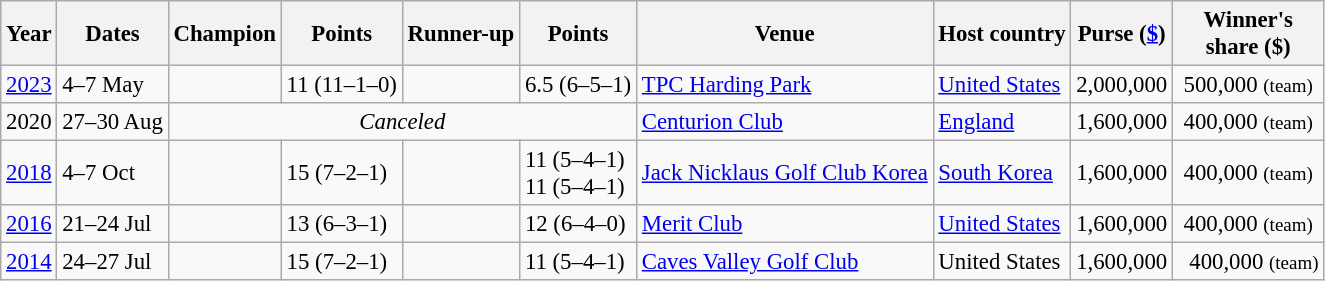<table class="wikitable" style="font-size:95%">
<tr>
<th>Year</th>
<th>Dates</th>
<th>Champion</th>
<th>Points</th>
<th>Runner-up</th>
<th>Points</th>
<th>Venue</th>
<th>Host country</th>
<th>Purse (<a href='#'>$</a>)</th>
<th>Winner's<br>share ($)</th>
</tr>
<tr>
<td><a href='#'>2023</a></td>
<td>4–7 May</td>
<td></td>
<td>11 (11–1–0)</td>
<td></td>
<td>6.5 (6–5–1)</td>
<td><a href='#'>TPC Harding Park</a></td>
<td><a href='#'>United States</a></td>
<td>2,000,000</td>
<td align=center>500,000 <small>(team)</small></td>
</tr>
<tr>
<td>2020</td>
<td>27–30 Aug</td>
<td colspan=4 align=center><em>Canceled</em></td>
<td><a href='#'>Centurion Club</a></td>
<td><a href='#'>England</a></td>
<td>1,600,000</td>
<td align=center>400,000 <small>(team)</small></td>
</tr>
<tr>
<td><a href='#'>2018</a></td>
<td>4–7 Oct</td>
<td></td>
<td>15 (7–2–1)</td>
<td><br></td>
<td>11 (5–4–1)<br>11 (5–4–1)</td>
<td><a href='#'>Jack Nicklaus Golf Club Korea</a></td>
<td><a href='#'>South Korea</a></td>
<td>1,600,000</td>
<td align=center>400,000 <small>(team)</small></td>
</tr>
<tr>
<td><a href='#'>2016</a></td>
<td>21–24 Jul</td>
<td></td>
<td>13 (6–3–1)</td>
<td></td>
<td>12 (6–4–0)</td>
<td><a href='#'>Merit Club</a></td>
<td><a href='#'>United States</a></td>
<td>1,600,000</td>
<td align=center>400,000 <small>(team)</small></td>
</tr>
<tr>
<td><a href='#'>2014</a></td>
<td>24–27 Jul</td>
<td></td>
<td>15 (7–2–1)</td>
<td></td>
<td>11 (5–4–1)</td>
<td><a href='#'>Caves Valley Golf Club</a></td>
<td>United States</td>
<td>1,600,000</td>
<td align=center>  400,000 <small>(team)</small></td>
</tr>
</table>
